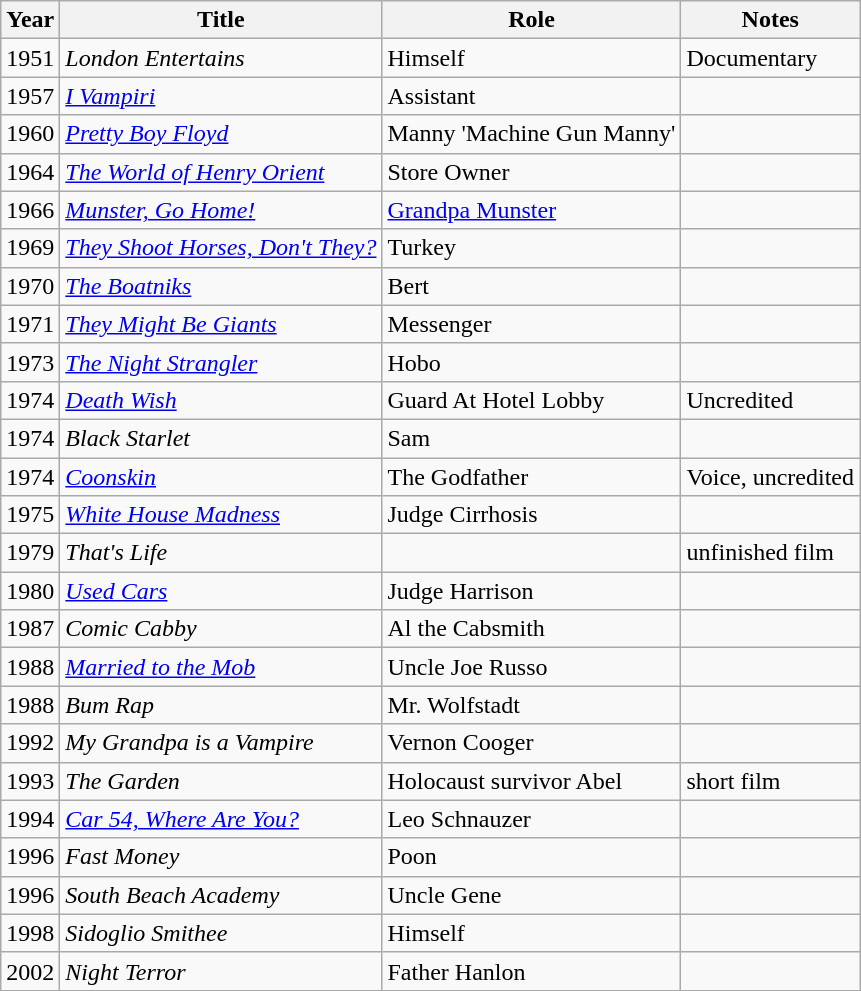<table class="wikitable">
<tr>
<th>Year</th>
<th>Title</th>
<th>Role</th>
<th>Notes</th>
</tr>
<tr>
<td>1951</td>
<td><em>London Entertains</em></td>
<td>Himself</td>
<td>Documentary</td>
</tr>
<tr>
<td>1957</td>
<td><em><a href='#'>I Vampiri</a></em></td>
<td>Assistant</td>
<td></td>
</tr>
<tr>
<td>1960</td>
<td><em><a href='#'>Pretty Boy Floyd</a></em></td>
<td>Manny 'Machine Gun Manny'</td>
<td></td>
</tr>
<tr>
<td>1964</td>
<td><em><a href='#'>The World of Henry Orient</a></em></td>
<td>Store Owner</td>
<td></td>
</tr>
<tr>
<td>1966</td>
<td><em><a href='#'>Munster, Go Home!</a></em></td>
<td><a href='#'>Grandpa Munster</a></td>
<td></td>
</tr>
<tr>
<td>1969</td>
<td><em><a href='#'>They Shoot Horses, Don't They?</a></em></td>
<td>Turkey</td>
<td></td>
</tr>
<tr>
<td>1970</td>
<td><em><a href='#'>The Boatniks</a></em></td>
<td>Bert</td>
<td></td>
</tr>
<tr>
<td>1971</td>
<td><em><a href='#'>They Might Be Giants</a></em></td>
<td>Messenger</td>
<td></td>
</tr>
<tr>
<td>1973</td>
<td><em><a href='#'>The Night Strangler</a></em></td>
<td>Hobo</td>
<td></td>
</tr>
<tr>
<td>1974</td>
<td><em><a href='#'>Death Wish</a></em></td>
<td>Guard At Hotel Lobby</td>
<td>Uncredited</td>
</tr>
<tr>
<td>1974</td>
<td><em>Black Starlet</em></td>
<td>Sam</td>
<td></td>
</tr>
<tr>
<td>1974</td>
<td><em><a href='#'>Coonskin</a></em></td>
<td>The Godfather</td>
<td>Voice, uncredited</td>
</tr>
<tr>
<td>1975</td>
<td><em><a href='#'>White House Madness</a></em></td>
<td>Judge Cirrhosis</td>
<td></td>
</tr>
<tr>
<td>1979</td>
<td><em>That's Life</em></td>
<td></td>
<td>unfinished film</td>
</tr>
<tr>
<td>1980</td>
<td><em><a href='#'>Used Cars</a></em></td>
<td>Judge Harrison</td>
<td></td>
</tr>
<tr>
<td>1987</td>
<td><em>Comic Cabby</em></td>
<td>Al the Cabsmith</td>
<td></td>
</tr>
<tr>
<td>1988</td>
<td><em><a href='#'>Married to the Mob</a></em></td>
<td>Uncle Joe Russo</td>
<td></td>
</tr>
<tr>
<td>1988</td>
<td><em>Bum Rap</em></td>
<td>Mr. Wolfstadt</td>
<td></td>
</tr>
<tr>
<td>1992</td>
<td><em>My Grandpa is a Vampire</em></td>
<td>Vernon Cooger</td>
<td></td>
</tr>
<tr>
<td>1993</td>
<td><em>The Garden</em></td>
<td>Holocaust survivor Abel</td>
<td>short film</td>
</tr>
<tr>
<td>1994</td>
<td><em><a href='#'>Car 54, Where Are You?</a></em></td>
<td>Leo Schnauzer</td>
<td></td>
</tr>
<tr>
<td>1996</td>
<td><em>Fast Money</em></td>
<td>Poon</td>
<td></td>
</tr>
<tr>
<td>1996</td>
<td><em>South Beach Academy</em></td>
<td>Uncle Gene</td>
<td></td>
</tr>
<tr>
<td>1998</td>
<td><em>Sidoglio Smithee</em></td>
<td>Himself</td>
<td></td>
</tr>
<tr>
<td>2002</td>
<td><em>Night Terror</em></td>
<td>Father Hanlon</td>
<td></td>
</tr>
</table>
